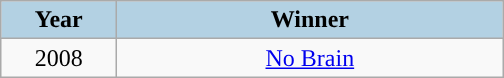<table class="wikitable" style="text-align: center">
<tr>
<th width="70" style="background:#b3d1e3;">Year</th>
<th width="250" style="background:#b3d1e3;">Winner</th>
</tr>
<tr>
<td>2008</td>
<td><a href='#'>No Brain</a></td>
</tr>
</table>
